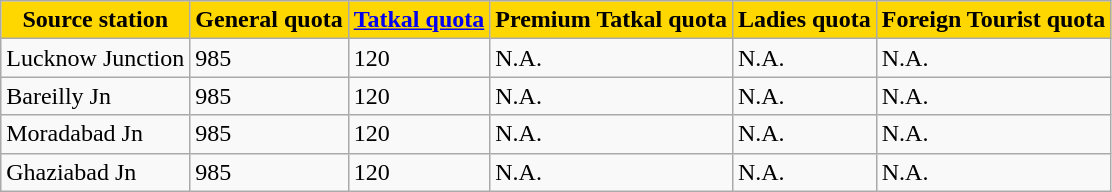<table class="wikitable">
<tr>
<th style="background:gold;">Source station</th>
<th ! style="background:gold;">General quota</th>
<th ! style="background:gold;"><a href='#'>Tatkal quota</a></th>
<th ! style="background:gold;">Premium Tatkal quota</th>
<th ! style="background:gold;">Ladies quota</th>
<th ! style="background:gold;">Foreign Tourist quota</th>
</tr>
<tr>
<td valign="top">Lucknow Junction</td>
<td valign="top">985</td>
<td valign="top">120</td>
<td valign="top">N.A.</td>
<td valign="top">N.A.</td>
<td valign="top">N.A.</td>
</tr>
<tr>
<td valign="top">Bareilly Jn</td>
<td valign="top">985</td>
<td valign="top">120</td>
<td valign="top">N.A.</td>
<td valign="top">N.A.</td>
<td valign="top">N.A.</td>
</tr>
<tr>
<td valign="top">Moradabad Jn</td>
<td valign="top">985</td>
<td valign="top">120</td>
<td valign="top">N.A.</td>
<td valign="top">N.A.</td>
<td valign="top">N.A.</td>
</tr>
<tr>
<td valign="top">Ghaziabad Jn</td>
<td valign="top">985</td>
<td valign="top">120</td>
<td valign="top">N.A.</td>
<td valign="top">N.A.</td>
<td valign="top">N.A.</td>
</tr>
</table>
